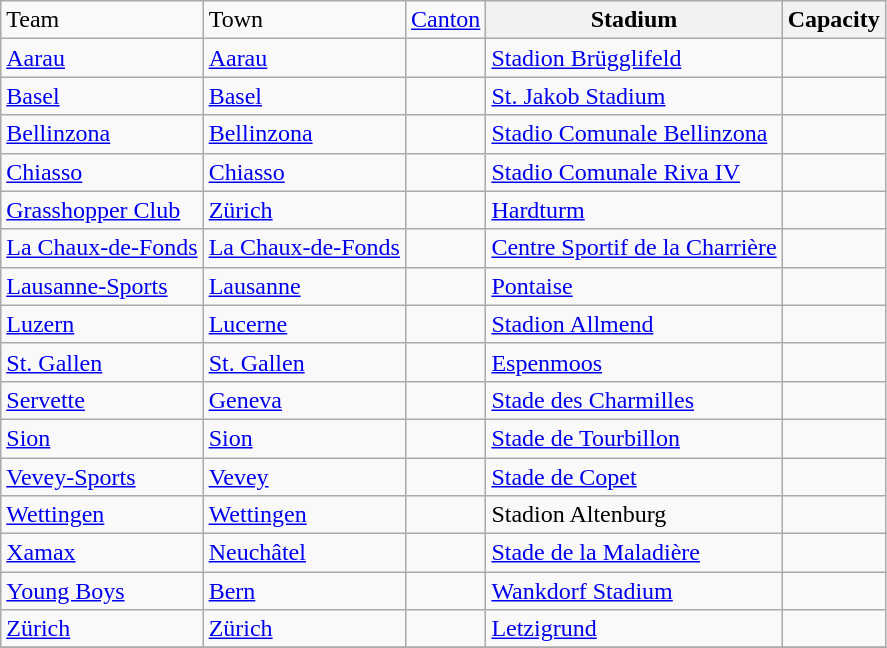<table class="wikitable sortable" style="text-align: left;">
<tr>
<td>Team</td>
<td>Town</td>
<td><a href='#'>Canton</a></td>
<th>Stadium</th>
<th>Capacity</th>
</tr>
<tr>
<td><a href='#'>Aarau</a></td>
<td><a href='#'>Aarau</a></td>
<td></td>
<td><a href='#'>Stadion Brügglifeld</a></td>
<td></td>
</tr>
<tr>
<td><a href='#'>Basel</a></td>
<td><a href='#'>Basel</a></td>
<td></td>
<td><a href='#'>St. Jakob Stadium</a></td>
<td></td>
</tr>
<tr>
<td><a href='#'>Bellinzona</a></td>
<td><a href='#'>Bellinzona</a></td>
<td></td>
<td><a href='#'>Stadio Comunale Bellinzona</a></td>
<td></td>
</tr>
<tr>
<td><a href='#'>Chiasso</a></td>
<td><a href='#'>Chiasso</a></td>
<td></td>
<td><a href='#'>Stadio Comunale Riva IV</a></td>
<td></td>
</tr>
<tr>
<td><a href='#'>Grasshopper Club</a></td>
<td><a href='#'>Zürich</a></td>
<td></td>
<td><a href='#'>Hardturm</a></td>
<td></td>
</tr>
<tr>
<td><a href='#'>La Chaux-de-Fonds</a></td>
<td><a href='#'>La Chaux-de-Fonds</a></td>
<td></td>
<td><a href='#'>Centre Sportif de la Charrière</a></td>
<td></td>
</tr>
<tr>
<td><a href='#'>Lausanne-Sports</a></td>
<td><a href='#'>Lausanne</a></td>
<td></td>
<td><a href='#'>Pontaise</a></td>
<td></td>
</tr>
<tr>
<td><a href='#'>Luzern</a></td>
<td><a href='#'>Lucerne</a></td>
<td></td>
<td><a href='#'>Stadion Allmend</a></td>
<td></td>
</tr>
<tr>
<td><a href='#'>St. Gallen</a></td>
<td><a href='#'>St. Gallen</a></td>
<td></td>
<td><a href='#'>Espenmoos</a></td>
<td></td>
</tr>
<tr>
<td><a href='#'>Servette</a></td>
<td><a href='#'>Geneva</a></td>
<td></td>
<td><a href='#'>Stade des Charmilles</a></td>
<td></td>
</tr>
<tr>
<td><a href='#'>Sion</a></td>
<td><a href='#'>Sion</a></td>
<td></td>
<td><a href='#'>Stade de Tourbillon</a></td>
<td></td>
</tr>
<tr>
<td><a href='#'>Vevey-Sports</a></td>
<td><a href='#'>Vevey</a></td>
<td></td>
<td><a href='#'>Stade de Copet</a></td>
<td></td>
</tr>
<tr>
<td><a href='#'>Wettingen</a></td>
<td><a href='#'>Wettingen</a></td>
<td></td>
<td>Stadion Altenburg</td>
<td></td>
</tr>
<tr>
<td><a href='#'>Xamax</a></td>
<td><a href='#'>Neuchâtel</a></td>
<td></td>
<td><a href='#'>Stade de la Maladière</a></td>
<td></td>
</tr>
<tr>
<td><a href='#'>Young Boys</a></td>
<td><a href='#'>Bern</a></td>
<td></td>
<td><a href='#'>Wankdorf Stadium</a></td>
<td></td>
</tr>
<tr>
<td><a href='#'>Zürich</a></td>
<td><a href='#'>Zürich</a></td>
<td></td>
<td><a href='#'>Letzigrund</a></td>
<td></td>
</tr>
<tr>
</tr>
</table>
